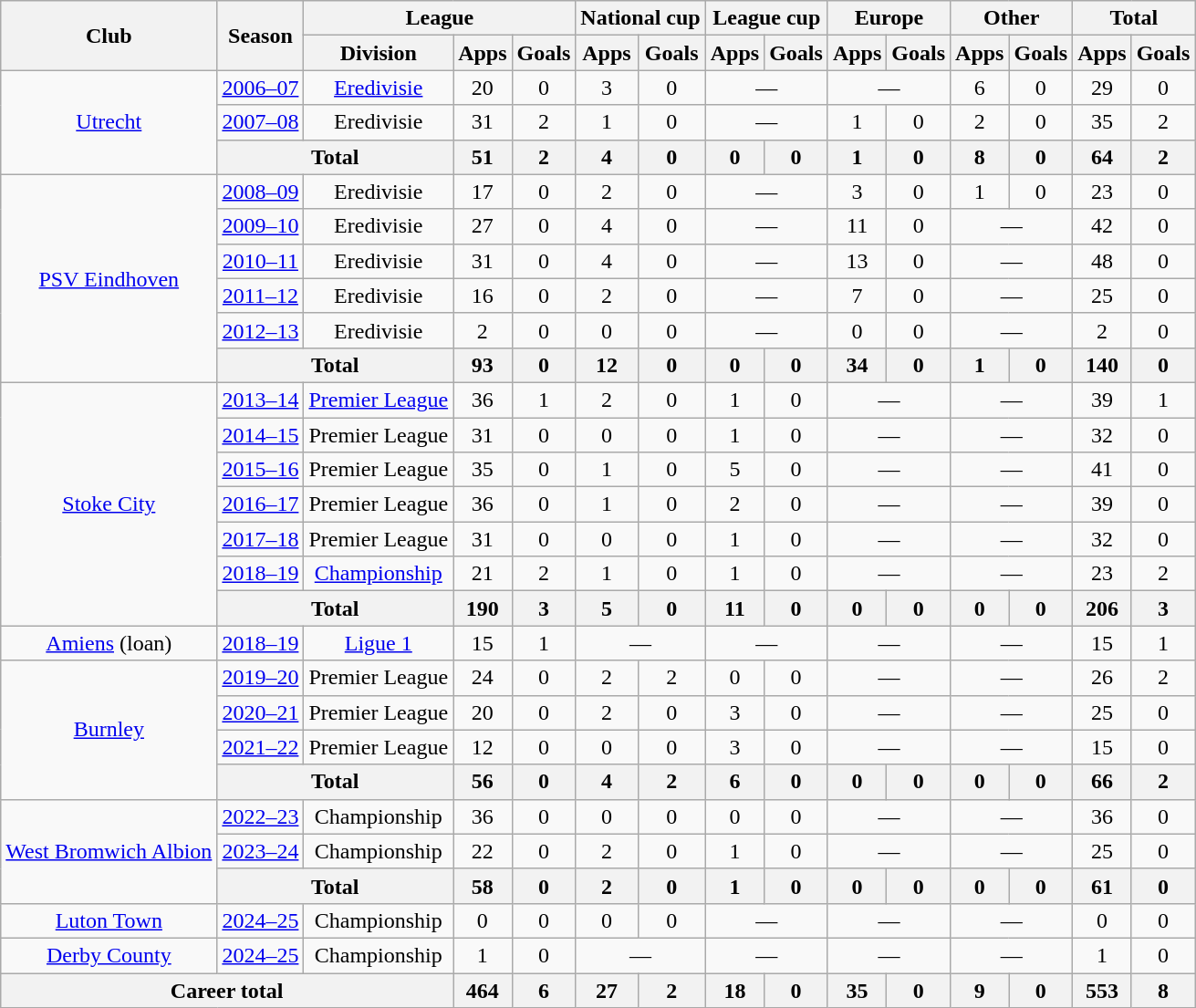<table class="wikitable" style="text-align:center">
<tr>
<th rowspan=2>Club</th>
<th rowspan=2>Season</th>
<th colspan=3>League</th>
<th colspan=2>National cup</th>
<th colspan=2>League cup</th>
<th colspan=2>Europe</th>
<th colspan=2>Other</th>
<th colspan=2>Total</th>
</tr>
<tr>
<th>Division</th>
<th>Apps</th>
<th>Goals</th>
<th>Apps</th>
<th>Goals</th>
<th>Apps</th>
<th>Goals</th>
<th>Apps</th>
<th>Goals</th>
<th>Apps</th>
<th>Goals</th>
<th>Apps</th>
<th>Goals</th>
</tr>
<tr>
<td rowspan=3><a href='#'>Utrecht</a></td>
<td><a href='#'>2006–07</a></td>
<td><a href='#'>Eredivisie</a></td>
<td>20</td>
<td>0</td>
<td>3</td>
<td>0</td>
<td colspan=2>—</td>
<td colspan=2>—</td>
<td>6</td>
<td>0</td>
<td>29</td>
<td>0</td>
</tr>
<tr>
<td><a href='#'>2007–08</a></td>
<td>Eredivisie</td>
<td>31</td>
<td>2</td>
<td>1</td>
<td>0</td>
<td colspan=2>—</td>
<td>1</td>
<td>0</td>
<td>2</td>
<td>0</td>
<td>35</td>
<td>2</td>
</tr>
<tr>
<th colspan=2>Total</th>
<th>51</th>
<th>2</th>
<th>4</th>
<th>0</th>
<th>0</th>
<th>0</th>
<th>1</th>
<th>0</th>
<th>8</th>
<th>0</th>
<th>64</th>
<th>2</th>
</tr>
<tr>
<td rowspan=6><a href='#'>PSV Eindhoven</a></td>
<td><a href='#'>2008–09</a></td>
<td>Eredivisie</td>
<td>17</td>
<td>0</td>
<td>2</td>
<td>0</td>
<td colspan=2>—</td>
<td>3</td>
<td>0</td>
<td>1</td>
<td>0</td>
<td>23</td>
<td>0</td>
</tr>
<tr>
<td><a href='#'>2009–10</a></td>
<td>Eredivisie</td>
<td>27</td>
<td>0</td>
<td>4</td>
<td>0</td>
<td colspan=2>—</td>
<td>11</td>
<td>0</td>
<td colspan=2>—</td>
<td>42</td>
<td>0</td>
</tr>
<tr>
<td><a href='#'>2010–11</a></td>
<td>Eredivisie</td>
<td>31</td>
<td>0</td>
<td>4</td>
<td>0</td>
<td colspan=2>—</td>
<td>13</td>
<td>0</td>
<td colspan=2>—</td>
<td>48</td>
<td>0</td>
</tr>
<tr>
<td><a href='#'>2011–12</a></td>
<td>Eredivisie</td>
<td>16</td>
<td>0</td>
<td>2</td>
<td>0</td>
<td colspan=2>—</td>
<td>7</td>
<td>0</td>
<td colspan=2>—</td>
<td>25</td>
<td>0</td>
</tr>
<tr>
<td><a href='#'>2012–13</a></td>
<td>Eredivisie</td>
<td>2</td>
<td>0</td>
<td>0</td>
<td>0</td>
<td colspan=2>—</td>
<td>0</td>
<td>0</td>
<td colspan=2>—</td>
<td>2</td>
<td>0</td>
</tr>
<tr>
<th colspan=2>Total</th>
<th>93</th>
<th>0</th>
<th>12</th>
<th>0</th>
<th>0</th>
<th>0</th>
<th>34</th>
<th>0</th>
<th>1</th>
<th>0</th>
<th>140</th>
<th>0</th>
</tr>
<tr>
<td rowspan=7><a href='#'>Stoke City</a></td>
<td><a href='#'>2013–14</a></td>
<td><a href='#'>Premier League</a></td>
<td>36</td>
<td>1</td>
<td>2</td>
<td>0</td>
<td>1</td>
<td>0</td>
<td colspan=2>—</td>
<td colspan=2>—</td>
<td>39</td>
<td>1</td>
</tr>
<tr>
<td><a href='#'>2014–15</a></td>
<td>Premier League</td>
<td>31</td>
<td>0</td>
<td>0</td>
<td>0</td>
<td>1</td>
<td>0</td>
<td colspan=2>—</td>
<td colspan=2>—</td>
<td>32</td>
<td>0</td>
</tr>
<tr>
<td><a href='#'>2015–16</a></td>
<td>Premier League</td>
<td>35</td>
<td>0</td>
<td>1</td>
<td>0</td>
<td>5</td>
<td>0</td>
<td colspan=2>—</td>
<td colspan=2>—</td>
<td>41</td>
<td>0</td>
</tr>
<tr>
<td><a href='#'>2016–17</a></td>
<td>Premier League</td>
<td>36</td>
<td>0</td>
<td>1</td>
<td>0</td>
<td>2</td>
<td>0</td>
<td colspan=2>—</td>
<td colspan=2>—</td>
<td>39</td>
<td>0</td>
</tr>
<tr>
<td><a href='#'>2017–18</a></td>
<td>Premier League</td>
<td>31</td>
<td>0</td>
<td>0</td>
<td>0</td>
<td>1</td>
<td>0</td>
<td colspan=2>—</td>
<td colspan=2>—</td>
<td>32</td>
<td>0</td>
</tr>
<tr>
<td><a href='#'>2018–19</a></td>
<td><a href='#'>Championship</a></td>
<td>21</td>
<td>2</td>
<td>1</td>
<td>0</td>
<td>1</td>
<td>0</td>
<td colspan=2>—</td>
<td colspan=2>—</td>
<td>23</td>
<td>2</td>
</tr>
<tr>
<th colspan=2>Total</th>
<th>190</th>
<th>3</th>
<th>5</th>
<th>0</th>
<th>11</th>
<th>0</th>
<th>0</th>
<th>0</th>
<th>0</th>
<th>0</th>
<th>206</th>
<th>3</th>
</tr>
<tr>
<td><a href='#'>Amiens</a> (loan)</td>
<td><a href='#'>2018–19</a></td>
<td><a href='#'>Ligue 1</a></td>
<td>15</td>
<td>1</td>
<td colspan=2>—</td>
<td colspan=2>—</td>
<td colspan=2>—</td>
<td colspan=2>—</td>
<td>15</td>
<td>1</td>
</tr>
<tr>
<td rowspan=4><a href='#'>Burnley</a></td>
<td><a href='#'>2019–20</a></td>
<td>Premier League</td>
<td>24</td>
<td>0</td>
<td>2</td>
<td>2</td>
<td>0</td>
<td>0</td>
<td colspan=2>—</td>
<td colspan=2>—</td>
<td>26</td>
<td>2</td>
</tr>
<tr>
<td><a href='#'>2020–21</a></td>
<td>Premier League</td>
<td>20</td>
<td>0</td>
<td>2</td>
<td>0</td>
<td>3</td>
<td>0</td>
<td colspan=2>—</td>
<td colspan=2>—</td>
<td>25</td>
<td>0</td>
</tr>
<tr>
<td><a href='#'>2021–22</a></td>
<td>Premier League</td>
<td>12</td>
<td>0</td>
<td>0</td>
<td>0</td>
<td>3</td>
<td>0</td>
<td colspan=2>—</td>
<td colspan=2>—</td>
<td>15</td>
<td>0</td>
</tr>
<tr>
<th colspan=2>Total</th>
<th>56</th>
<th>0</th>
<th>4</th>
<th>2</th>
<th>6</th>
<th>0</th>
<th>0</th>
<th>0</th>
<th>0</th>
<th>0</th>
<th>66</th>
<th>2</th>
</tr>
<tr>
<td rowspan=3><a href='#'>West Bromwich Albion</a></td>
<td><a href='#'>2022–23</a></td>
<td>Championship</td>
<td>36</td>
<td>0</td>
<td>0</td>
<td>0</td>
<td>0</td>
<td>0</td>
<td colspan=2>—</td>
<td colspan=2>—</td>
<td>36</td>
<td>0</td>
</tr>
<tr>
<td><a href='#'>2023–24</a></td>
<td>Championship</td>
<td>22</td>
<td>0</td>
<td>2</td>
<td>0</td>
<td>1</td>
<td>0</td>
<td colspan=2>—</td>
<td colspan=2>—</td>
<td>25</td>
<td>0</td>
</tr>
<tr>
<th colspan=2>Total</th>
<th>58</th>
<th>0</th>
<th>2</th>
<th>0</th>
<th>1</th>
<th>0</th>
<th>0</th>
<th>0</th>
<th>0</th>
<th>0</th>
<th>61</th>
<th>0</th>
</tr>
<tr>
<td><a href='#'>Luton Town</a></td>
<td><a href='#'>2024–25</a></td>
<td>Championship</td>
<td>0</td>
<td>0</td>
<td>0</td>
<td>0</td>
<td colspan=2>—</td>
<td colspan=2>—</td>
<td colspan=2>—</td>
<td>0</td>
<td>0</td>
</tr>
<tr>
<td><a href='#'>Derby County</a></td>
<td><a href='#'>2024–25</a></td>
<td>Championship</td>
<td>1</td>
<td>0</td>
<td colspan=2>—</td>
<td colspan=2>—</td>
<td colspan=2>—</td>
<td colspan=2>—</td>
<td>1</td>
<td>0</td>
</tr>
<tr>
<th colspan=3>Career total</th>
<th>464</th>
<th>6</th>
<th>27</th>
<th>2</th>
<th>18</th>
<th>0</th>
<th>35</th>
<th>0</th>
<th>9</th>
<th>0</th>
<th>553</th>
<th>8</th>
</tr>
</table>
